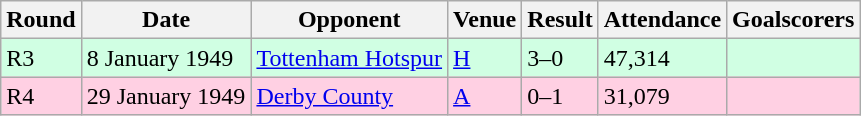<table class="wikitable">
<tr>
<th>Round</th>
<th>Date</th>
<th>Opponent</th>
<th>Venue</th>
<th>Result</th>
<th>Attendance</th>
<th>Goalscorers</th>
</tr>
<tr style="background:#d0ffe3;">
<td>R3</td>
<td>8 January 1949</td>
<td><a href='#'>Tottenham Hotspur</a></td>
<td><a href='#'>H</a></td>
<td>3–0</td>
<td>47,314</td>
<td></td>
</tr>
<tr style="background:#ffd0e3;">
<td>R4</td>
<td>29 January 1949</td>
<td><a href='#'>Derby County</a></td>
<td><a href='#'>A</a></td>
<td>0–1</td>
<td>31,079</td>
<td></td>
</tr>
</table>
